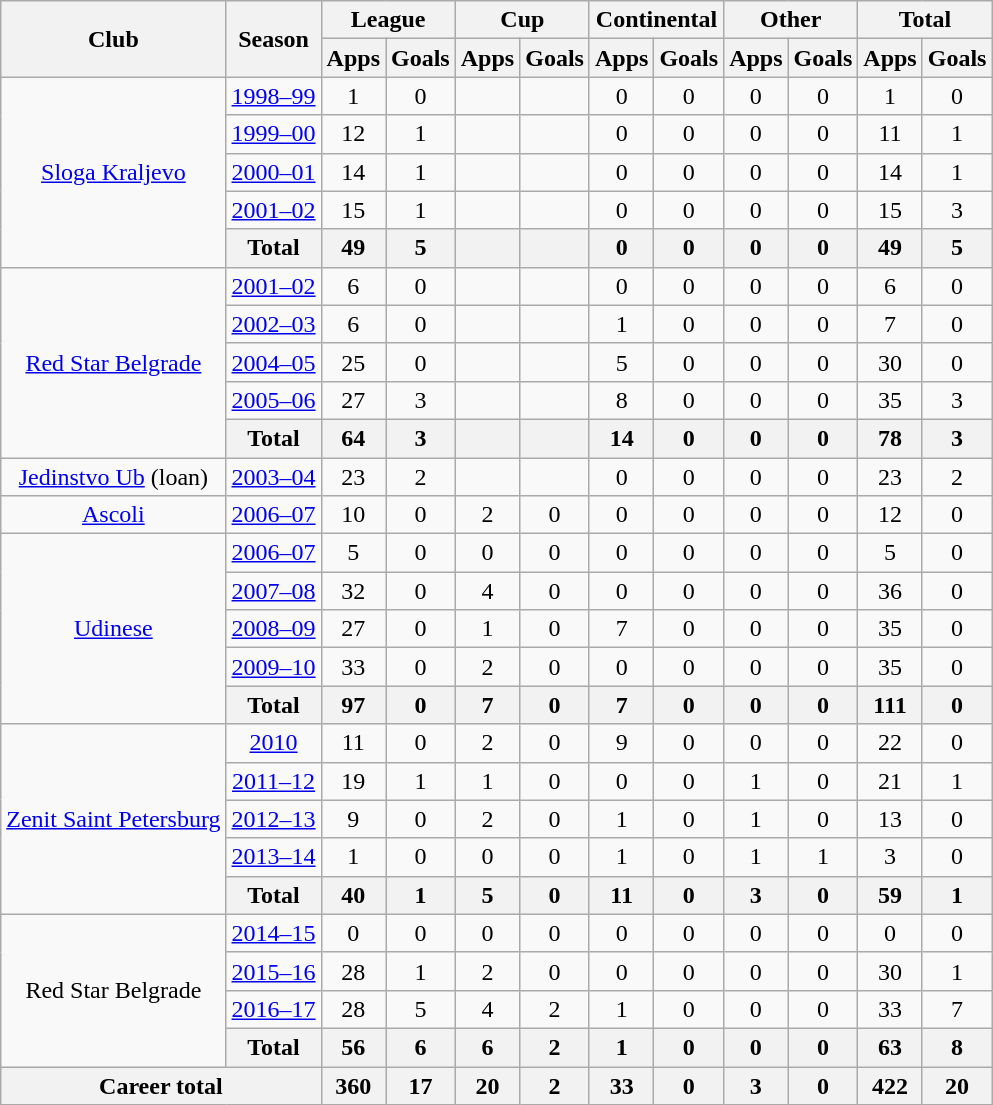<table class="wikitable" style="text-align:center">
<tr>
<th rowspan="2">Club</th>
<th rowspan="2">Season</th>
<th colspan="2">League</th>
<th colspan="2">Cup</th>
<th colspan="2">Continental</th>
<th colspan="2">Other</th>
<th colspan="2">Total</th>
</tr>
<tr>
<th>Apps</th>
<th>Goals</th>
<th>Apps</th>
<th>Goals</th>
<th>Apps</th>
<th>Goals</th>
<th>Apps</th>
<th>Goals</th>
<th>Apps</th>
<th>Goals</th>
</tr>
<tr>
<td rowspan="5"><a href='#'>Sloga Kraljevo</a></td>
<td><a href='#'>1998–99</a></td>
<td>1</td>
<td>0</td>
<td></td>
<td></td>
<td>0</td>
<td>0</td>
<td>0</td>
<td>0</td>
<td>1</td>
<td>0</td>
</tr>
<tr>
<td><a href='#'>1999–00</a></td>
<td>12</td>
<td>1</td>
<td></td>
<td></td>
<td>0</td>
<td>0</td>
<td>0</td>
<td>0</td>
<td>11</td>
<td>1</td>
</tr>
<tr>
<td><a href='#'>2000–01</a></td>
<td>14</td>
<td>1</td>
<td></td>
<td></td>
<td>0</td>
<td>0</td>
<td>0</td>
<td>0</td>
<td>14</td>
<td>1</td>
</tr>
<tr>
<td><a href='#'>2001–02</a></td>
<td>15</td>
<td>1</td>
<td></td>
<td></td>
<td>0</td>
<td>0</td>
<td>0</td>
<td>0</td>
<td>15</td>
<td>3</td>
</tr>
<tr>
<th>Total</th>
<th>49</th>
<th>5</th>
<th></th>
<th></th>
<th>0</th>
<th>0</th>
<th>0</th>
<th>0</th>
<th>49</th>
<th>5</th>
</tr>
<tr>
<td rowspan="5"><a href='#'>Red Star Belgrade</a></td>
<td><a href='#'>2001–02</a></td>
<td>6</td>
<td>0</td>
<td></td>
<td></td>
<td>0</td>
<td>0</td>
<td>0</td>
<td>0</td>
<td>6</td>
<td>0</td>
</tr>
<tr>
<td><a href='#'>2002–03</a></td>
<td>6</td>
<td>0</td>
<td></td>
<td></td>
<td>1</td>
<td>0</td>
<td>0</td>
<td>0</td>
<td>7</td>
<td>0</td>
</tr>
<tr>
<td><a href='#'>2004–05</a></td>
<td>25</td>
<td>0</td>
<td></td>
<td></td>
<td>5</td>
<td>0</td>
<td>0</td>
<td>0</td>
<td>30</td>
<td>0</td>
</tr>
<tr>
<td><a href='#'>2005–06</a></td>
<td>27</td>
<td>3</td>
<td></td>
<td></td>
<td>8</td>
<td>0</td>
<td>0</td>
<td>0</td>
<td>35</td>
<td>3</td>
</tr>
<tr>
<th>Total</th>
<th>64</th>
<th>3</th>
<th></th>
<th></th>
<th>14</th>
<th>0</th>
<th>0</th>
<th>0</th>
<th>78</th>
<th>3</th>
</tr>
<tr>
<td><a href='#'>Jedinstvo Ub</a> (loan)</td>
<td><a href='#'>2003–04</a></td>
<td>23</td>
<td>2</td>
<td></td>
<td></td>
<td>0</td>
<td>0</td>
<td>0</td>
<td>0</td>
<td>23</td>
<td>2</td>
</tr>
<tr>
<td><a href='#'>Ascoli</a></td>
<td><a href='#'>2006–07</a></td>
<td>10</td>
<td>0</td>
<td>2</td>
<td>0</td>
<td>0</td>
<td>0</td>
<td>0</td>
<td>0</td>
<td>12</td>
<td>0</td>
</tr>
<tr>
<td rowspan="5"><a href='#'>Udinese</a></td>
<td><a href='#'>2006–07</a></td>
<td>5</td>
<td>0</td>
<td>0</td>
<td>0</td>
<td>0</td>
<td>0</td>
<td>0</td>
<td>0</td>
<td>5</td>
<td>0</td>
</tr>
<tr>
<td><a href='#'>2007–08</a></td>
<td>32</td>
<td>0</td>
<td>4</td>
<td>0</td>
<td>0</td>
<td>0</td>
<td>0</td>
<td>0</td>
<td>36</td>
<td>0</td>
</tr>
<tr>
<td><a href='#'>2008–09</a></td>
<td>27</td>
<td>0</td>
<td>1</td>
<td>0</td>
<td>7</td>
<td>0</td>
<td>0</td>
<td>0</td>
<td>35</td>
<td>0</td>
</tr>
<tr>
<td><a href='#'>2009–10</a></td>
<td>33</td>
<td>0</td>
<td>2</td>
<td>0</td>
<td>0</td>
<td>0</td>
<td>0</td>
<td>0</td>
<td>35</td>
<td>0</td>
</tr>
<tr>
<th>Total</th>
<th>97</th>
<th>0</th>
<th>7</th>
<th>0</th>
<th>7</th>
<th>0</th>
<th>0</th>
<th>0</th>
<th>111</th>
<th>0</th>
</tr>
<tr>
<td rowspan="5"><a href='#'>Zenit Saint Petersburg</a></td>
<td><a href='#'>2010</a></td>
<td>11</td>
<td>0</td>
<td>2</td>
<td>0</td>
<td>9</td>
<td>0</td>
<td>0</td>
<td>0</td>
<td>22</td>
<td>0</td>
</tr>
<tr>
<td><a href='#'>2011–12</a></td>
<td>19</td>
<td>1</td>
<td>1</td>
<td>0</td>
<td>0</td>
<td>0</td>
<td>1</td>
<td>0</td>
<td>21</td>
<td>1</td>
</tr>
<tr>
<td><a href='#'>2012–13</a></td>
<td>9</td>
<td>0</td>
<td>2</td>
<td>0</td>
<td>1</td>
<td>0</td>
<td>1</td>
<td>0</td>
<td>13</td>
<td>0</td>
</tr>
<tr>
<td><a href='#'>2013–14</a></td>
<td>1</td>
<td>0</td>
<td>0</td>
<td>0</td>
<td>1</td>
<td>0</td>
<td>1</td>
<td>1</td>
<td>3</td>
<td>0</td>
</tr>
<tr>
<th>Total</th>
<th>40</th>
<th>1</th>
<th>5</th>
<th>0</th>
<th>11</th>
<th>0</th>
<th>3</th>
<th>0</th>
<th>59</th>
<th>1</th>
</tr>
<tr>
<td rowspan="4">Red Star Belgrade</td>
<td><a href='#'>2014–15</a></td>
<td>0</td>
<td>0</td>
<td>0</td>
<td>0</td>
<td>0</td>
<td>0</td>
<td>0</td>
<td>0</td>
<td>0</td>
<td>0</td>
</tr>
<tr>
<td><a href='#'>2015–16</a></td>
<td>28</td>
<td>1</td>
<td>2</td>
<td>0</td>
<td>0</td>
<td>0</td>
<td>0</td>
<td>0</td>
<td>30</td>
<td>1</td>
</tr>
<tr>
<td><a href='#'>2016–17</a></td>
<td>28</td>
<td>5</td>
<td>4</td>
<td>2</td>
<td>1</td>
<td>0</td>
<td>0</td>
<td>0</td>
<td>33</td>
<td>7</td>
</tr>
<tr>
<th>Total</th>
<th>56</th>
<th>6</th>
<th>6</th>
<th>2</th>
<th>1</th>
<th>0</th>
<th>0</th>
<th>0</th>
<th>63</th>
<th>8</th>
</tr>
<tr>
<th colspan="2">Career total</th>
<th>360</th>
<th>17</th>
<th>20</th>
<th>2</th>
<th>33</th>
<th>0</th>
<th>3</th>
<th>0</th>
<th>422</th>
<th>20</th>
</tr>
</table>
